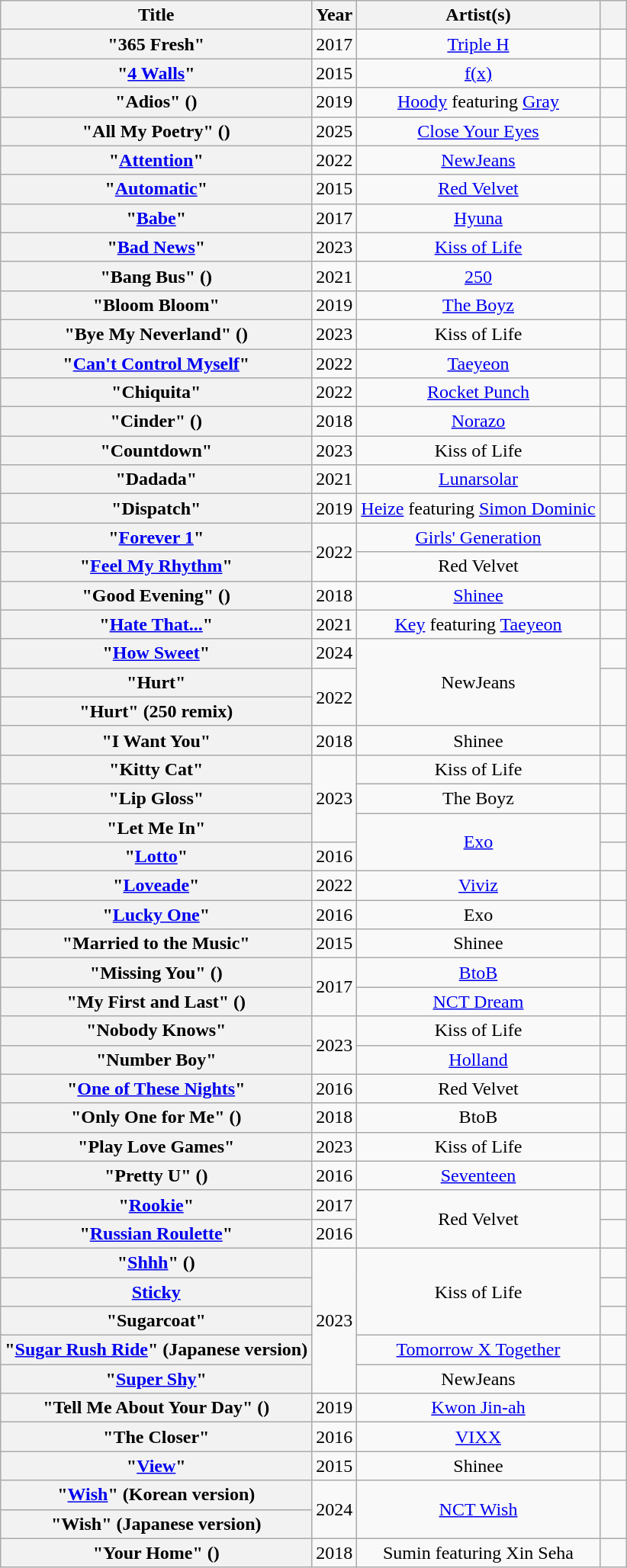<table class="wikitable sortable plainrowheaders" style="text-align:center;">
<tr>
<th scope="col">Title</th>
<th scope="col">Year</th>
<th scope="col">Artist(s)</th>
<th scope="col" style="width:1em;"></th>
</tr>
<tr>
<th scope="row">"365 Fresh"</th>
<td>2017</td>
<td><a href='#'>Triple H</a></td>
<td></td>
</tr>
<tr>
<th scope="row">"<a href='#'>4 Walls</a>"</th>
<td>2015</td>
<td><a href='#'>f(x)</a></td>
<td></td>
</tr>
<tr>
<th scope="row">"Adios" ()</th>
<td>2019</td>
<td><a href='#'>Hoody</a> featuring <a href='#'>Gray</a></td>
<td></td>
</tr>
<tr>
<th scope="row">"All My Poetry" ()</th>
<td>2025</td>
<td><a href='#'>Close Your Eyes</a></td>
<td></td>
</tr>
<tr>
<th scope="row">"<a href='#'>Attention</a>"</th>
<td>2022</td>
<td><a href='#'>NewJeans</a></td>
<td></td>
</tr>
<tr>
<th scope="row">"<a href='#'>Automatic</a>"</th>
<td>2015</td>
<td><a href='#'>Red Velvet</a></td>
<td></td>
</tr>
<tr>
<th scope="row">"<a href='#'>Babe</a>"</th>
<td>2017</td>
<td><a href='#'>Hyuna</a></td>
<td></td>
</tr>
<tr>
<th scope="row">"<a href='#'>Bad News</a>"</th>
<td>2023</td>
<td><a href='#'>Kiss of Life</a></td>
<td></td>
</tr>
<tr>
<th scope="row">"Bang Bus" ()</th>
<td>2021</td>
<td><a href='#'>250</a></td>
<td></td>
</tr>
<tr>
<th scope="row">"Bloom Bloom"</th>
<td>2019</td>
<td><a href='#'>The Boyz</a></td>
<td></td>
</tr>
<tr>
<th scope="row">"Bye My Neverland" ()</th>
<td>2023</td>
<td>Kiss of Life</td>
<td></td>
</tr>
<tr>
<th scope="row">"<a href='#'>Can't Control Myself</a>"</th>
<td>2022</td>
<td><a href='#'>Taeyeon</a></td>
<td></td>
</tr>
<tr>
<th scope="row">"Chiquita"</th>
<td>2022</td>
<td><a href='#'>Rocket Punch</a></td>
<td></td>
</tr>
<tr>
<th scope="row">"Cinder" ()</th>
<td>2018</td>
<td><a href='#'>Norazo</a></td>
<td></td>
</tr>
<tr>
<th scope="row">"Countdown"</th>
<td>2023</td>
<td>Kiss of Life</td>
<td></td>
</tr>
<tr>
<th scope="row">"Dadada"</th>
<td>2021</td>
<td><a href='#'>Lunarsolar</a></td>
<td></td>
</tr>
<tr>
<th scope="row">"Dispatch"</th>
<td>2019</td>
<td><a href='#'>Heize</a> featuring <a href='#'>Simon Dominic</a></td>
<td></td>
</tr>
<tr>
<th scope="row">"<a href='#'>Forever 1</a>"</th>
<td rowspan="2">2022</td>
<td><a href='#'>Girls' Generation</a></td>
<td></td>
</tr>
<tr>
<th scope="row">"<a href='#'>Feel My Rhythm</a>"</th>
<td>Red Velvet</td>
<td></td>
</tr>
<tr>
<th scope="row">"Good Evening" ()</th>
<td>2018</td>
<td><a href='#'>Shinee</a></td>
<td></td>
</tr>
<tr>
<th scope="row">"<a href='#'>Hate That...</a>"</th>
<td>2021</td>
<td><a href='#'>Key</a> featuring <a href='#'>Taeyeon</a></td>
<td></td>
</tr>
<tr>
<th scope="row">"<a href='#'>How Sweet</a>"</th>
<td>2024</td>
<td rowspan="3">NewJeans</td>
<td></td>
</tr>
<tr>
<th scope="row">"Hurt"</th>
<td rowspan="2">2022</td>
<td rowspan="2"></td>
</tr>
<tr>
<th scope="row">"Hurt" (250 remix)</th>
</tr>
<tr>
<th scope="row">"I Want You"</th>
<td>2018</td>
<td>Shinee</td>
<td></td>
</tr>
<tr>
<th scope="row">"Kitty Cat"</th>
<td rowspan="3">2023</td>
<td>Kiss of Life</td>
<td></td>
</tr>
<tr>
<th scope="row">"Lip Gloss"</th>
<td>The Boyz</td>
<td></td>
</tr>
<tr>
<th scope="row">"Let Me In"</th>
<td rowspan="2"><a href='#'>Exo</a></td>
<td></td>
</tr>
<tr>
<th scope="row">"<a href='#'>Lotto</a>"</th>
<td>2016</td>
<td></td>
</tr>
<tr>
<th scope="row">"<a href='#'>Loveade</a>"</th>
<td>2022</td>
<td><a href='#'>Viviz</a></td>
<td></td>
</tr>
<tr>
<th scope="row">"<a href='#'>Lucky One</a>"</th>
<td>2016</td>
<td>Exo</td>
<td></td>
</tr>
<tr>
<th scope="row">"Married to the Music"</th>
<td>2015</td>
<td>Shinee</td>
<td></td>
</tr>
<tr>
<th scope="row">"Missing You" ()</th>
<td rowspan="2">2017</td>
<td><a href='#'>BtoB</a></td>
<td></td>
</tr>
<tr>
<th scope="row">"My First and Last" ()</th>
<td><a href='#'>NCT Dream</a></td>
<td></td>
</tr>
<tr>
<th scope="row">"Nobody Knows"</th>
<td rowspan="2">2023</td>
<td>Kiss of Life</td>
<td></td>
</tr>
<tr>
<th scope="row">"Number Boy"</th>
<td><a href='#'>Holland</a></td>
<td></td>
</tr>
<tr>
<th scope="row">"<a href='#'>One of These Nights</a>"</th>
<td>2016</td>
<td>Red Velvet</td>
<td></td>
</tr>
<tr>
<th scope="row">"Only One for Me" ()</th>
<td>2018</td>
<td>BtoB</td>
<td></td>
</tr>
<tr>
<th scope="row">"Play Love Games"</th>
<td>2023</td>
<td>Kiss of Life</td>
<td></td>
</tr>
<tr>
<th scope="row">"Pretty U" ()</th>
<td>2016</td>
<td><a href='#'>Seventeen</a></td>
<td></td>
</tr>
<tr>
<th scope="row">"<a href='#'>Rookie</a>"</th>
<td>2017</td>
<td rowspan="2">Red Velvet</td>
<td></td>
</tr>
<tr>
<th scope="row">"<a href='#'>Russian Roulette</a>"</th>
<td>2016</td>
<td></td>
</tr>
<tr>
<th scope="row">"<a href='#'>Shhh</a>" ()</th>
<td rowspan="5">2023</td>
<td rowspan="3">Kiss of Life</td>
<td></td>
</tr>
<tr>
<th scope="row"><a href='#'>Sticky</a></th>
<td></td>
</tr>
<tr>
<th scope="row">"Sugarcoat"</th>
<td></td>
</tr>
<tr>
<th scope="row">"<a href='#'>Sugar Rush Ride</a>" (Japanese version)</th>
<td><a href='#'>Tomorrow X Together</a></td>
<td></td>
</tr>
<tr>
<th scope="row">"<a href='#'>Super Shy</a>"</th>
<td>NewJeans</td>
<td></td>
</tr>
<tr>
<th scope="row">"Tell Me About Your Day" ()</th>
<td>2019</td>
<td><a href='#'>Kwon Jin-ah</a></td>
<td></td>
</tr>
<tr>
<th scope="row">"The Closer"</th>
<td>2016</td>
<td><a href='#'>VIXX</a></td>
<td></td>
</tr>
<tr>
<th scope="row">"<a href='#'>View</a>"</th>
<td>2015</td>
<td>Shinee</td>
<td></td>
</tr>
<tr>
<th scope="row">"<a href='#'>Wish</a>" (Korean version)</th>
<td rowspan="2">2024</td>
<td rowspan="2"><a href='#'>NCT Wish</a></td>
<td rowspan="2"></td>
</tr>
<tr>
<th scope="row">"Wish" (Japanese version)</th>
</tr>
<tr>
<th scope="row">"Your Home" ()</th>
<td>2018</td>
<td>Sumin featuring Xin Seha</td>
<td></td>
</tr>
</table>
